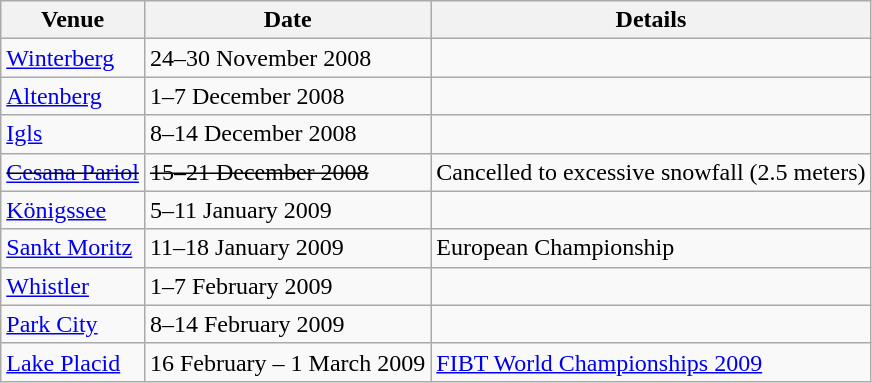<table class= wikitable>
<tr>
<th>Venue</th>
<th>Date</th>
<th>Details</th>
</tr>
<tr>
<td><a href='#'>Winterberg</a></td>
<td>24–30 November 2008</td>
<td></td>
</tr>
<tr>
<td><a href='#'>Altenberg</a></td>
<td>1–7 December 2008</td>
<td></td>
</tr>
<tr>
<td><a href='#'>Igls</a></td>
<td>8–14 December 2008</td>
<td></td>
</tr>
<tr>
<td><s><a href='#'>Cesana Pariol</a></s></td>
<td><s>15–21 December 2008</s></td>
<td>Cancelled to excessive snowfall (2.5 meters)</td>
</tr>
<tr>
<td><a href='#'>Königssee</a></td>
<td>5–11 January 2009</td>
<td></td>
</tr>
<tr>
<td><a href='#'>Sankt Moritz</a></td>
<td>11–18 January 2009</td>
<td>European Championship</td>
</tr>
<tr>
<td><a href='#'>Whistler</a></td>
<td>1–7 February 2009</td>
<td></td>
</tr>
<tr>
<td><a href='#'>Park City</a></td>
<td>8–14 February 2009</td>
<td></td>
</tr>
<tr>
<td><a href='#'>Lake Placid</a></td>
<td>16 February – 1 March 2009</td>
<td><a href='#'>FIBT World Championships 2009</a></td>
</tr>
</table>
